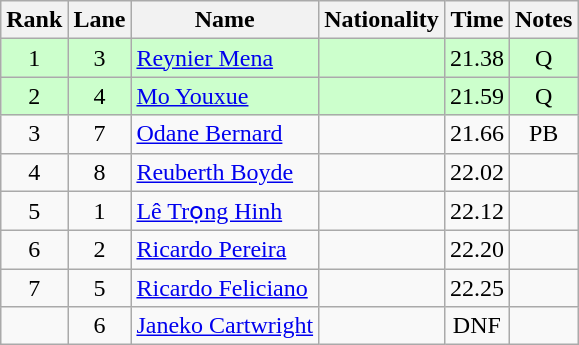<table class="wikitable sortable" style="text-align:center">
<tr>
<th>Rank</th>
<th>Lane</th>
<th>Name</th>
<th>Nationality</th>
<th>Time</th>
<th>Notes</th>
</tr>
<tr bgcolor=ccffcc>
<td>1</td>
<td>3</td>
<td align=left><a href='#'>Reynier Mena</a></td>
<td align=left></td>
<td>21.38</td>
<td>Q</td>
</tr>
<tr bgcolor=ccffcc>
<td>2</td>
<td>4</td>
<td align=left><a href='#'>Mo Youxue</a></td>
<td align=left></td>
<td>21.59</td>
<td>Q</td>
</tr>
<tr>
<td>3</td>
<td>7</td>
<td align=left><a href='#'>Odane Bernard</a></td>
<td align=left></td>
<td>21.66</td>
<td>PB</td>
</tr>
<tr>
<td>4</td>
<td>8</td>
<td align=left><a href='#'>Reuberth Boyde</a></td>
<td align=left></td>
<td>22.02</td>
<td></td>
</tr>
<tr>
<td>5</td>
<td>1</td>
<td align=left><a href='#'>Lê Trọng Hinh</a></td>
<td align=left></td>
<td>22.12</td>
<td></td>
</tr>
<tr>
<td>6</td>
<td>2</td>
<td align=left><a href='#'>Ricardo Pereira</a></td>
<td align=left></td>
<td>22.20</td>
<td></td>
</tr>
<tr>
<td>7</td>
<td>5</td>
<td align=left><a href='#'>Ricardo Feliciano</a></td>
<td align=left></td>
<td>22.25</td>
<td></td>
</tr>
<tr>
<td></td>
<td>6</td>
<td align=left><a href='#'>Janeko Cartwright</a></td>
<td align=left></td>
<td>DNF</td>
<td></td>
</tr>
</table>
